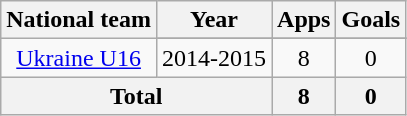<table class=wikitable style=text-align:center>
<tr>
<th>National team</th>
<th>Year</th>
<th>Apps</th>
<th>Goals</th>
</tr>
<tr>
<td rowspan=2><a href='#'>Ukraine U16</a></td>
</tr>
<tr>
<td>2014-2015</td>
<td>8</td>
<td>0</td>
</tr>
<tr>
<th colspan=2>Total</th>
<th>8</th>
<th>0</th>
</tr>
</table>
